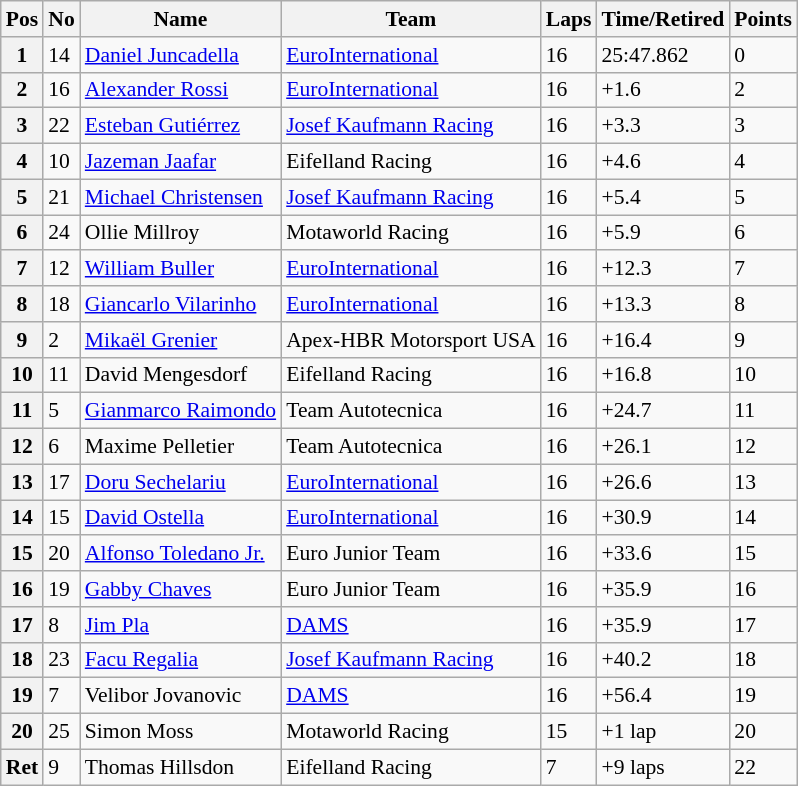<table class="wikitable mw-collapsible mw-collapsed" style="font-size: 90%">
<tr>
<th>Pos</th>
<th>No</th>
<th>Name</th>
<th>Team</th>
<th>Laps</th>
<th>Time/Retired</th>
<th>Points</th>
</tr>
<tr>
<th>1</th>
<td>14</td>
<td> <a href='#'>Daniel Juncadella</a></td>
<td><a href='#'>EuroInternational</a></td>
<td>16</td>
<td>25:47.862</td>
<td>0</td>
</tr>
<tr>
<th>2</th>
<td>16</td>
<td> <a href='#'>Alexander Rossi</a></td>
<td><a href='#'>EuroInternational</a></td>
<td>16</td>
<td>+1.6</td>
<td>2</td>
</tr>
<tr>
<th>3</th>
<td>22</td>
<td> <a href='#'>Esteban Gutiérrez</a></td>
<td><a href='#'>Josef Kaufmann Racing</a></td>
<td>16</td>
<td>+3.3</td>
<td>3</td>
</tr>
<tr>
<th>4</th>
<td>10</td>
<td> <a href='#'>Jazeman Jaafar</a></td>
<td>Eifelland Racing</td>
<td>16</td>
<td>+4.6</td>
<td>4</td>
</tr>
<tr>
<th>5</th>
<td>21</td>
<td> <a href='#'>Michael Christensen</a></td>
<td><a href='#'>Josef Kaufmann Racing</a></td>
<td>16</td>
<td>+5.4</td>
<td>5</td>
</tr>
<tr>
<th>6</th>
<td>24</td>
<td> Ollie Millroy</td>
<td>Motaworld Racing</td>
<td>16</td>
<td>+5.9</td>
<td>6</td>
</tr>
<tr>
<th>7</th>
<td>12</td>
<td> <a href='#'>William Buller</a></td>
<td><a href='#'>EuroInternational</a></td>
<td>16</td>
<td>+12.3</td>
<td>7</td>
</tr>
<tr>
<th>8</th>
<td>18</td>
<td> <a href='#'>Giancarlo Vilarinho</a></td>
<td><a href='#'>EuroInternational</a></td>
<td>16</td>
<td>+13.3</td>
<td>8</td>
</tr>
<tr>
<th>9</th>
<td>2</td>
<td> <a href='#'>Mikaël Grenier</a></td>
<td>Apex-HBR Motorsport USA</td>
<td>16</td>
<td>+16.4</td>
<td>9</td>
</tr>
<tr>
<th>10</th>
<td>11</td>
<td> David Mengesdorf</td>
<td>Eifelland Racing</td>
<td>16</td>
<td>+16.8</td>
<td>10</td>
</tr>
<tr>
<th>11</th>
<td>5</td>
<td> <a href='#'>Gianmarco Raimondo</a></td>
<td>Team Autotecnica</td>
<td>16</td>
<td>+24.7</td>
<td>11</td>
</tr>
<tr>
<th>12</th>
<td>6</td>
<td> Maxime Pelletier</td>
<td>Team Autotecnica</td>
<td>16</td>
<td>+26.1</td>
<td>12</td>
</tr>
<tr>
<th>13</th>
<td>17</td>
<td> <a href='#'>Doru Sechelariu</a></td>
<td><a href='#'>EuroInternational</a></td>
<td>16</td>
<td>+26.6</td>
<td>13</td>
</tr>
<tr>
<th>14</th>
<td>15</td>
<td> <a href='#'>David Ostella</a></td>
<td><a href='#'>EuroInternational</a></td>
<td>16</td>
<td>+30.9</td>
<td>14</td>
</tr>
<tr>
<th>15</th>
<td>20</td>
<td> <a href='#'>Alfonso Toledano Jr.</a></td>
<td>Euro Junior Team</td>
<td>16</td>
<td>+33.6</td>
<td>15</td>
</tr>
<tr>
<th>16</th>
<td>19</td>
<td> <a href='#'>Gabby Chaves</a></td>
<td>Euro Junior Team</td>
<td>16</td>
<td>+35.9</td>
<td>16</td>
</tr>
<tr>
<th>17</th>
<td>8</td>
<td> <a href='#'>Jim Pla</a></td>
<td><a href='#'>DAMS</a></td>
<td>16</td>
<td>+35.9</td>
<td>17</td>
</tr>
<tr>
<th>18</th>
<td>23</td>
<td> <a href='#'>Facu Regalia</a></td>
<td><a href='#'>Josef Kaufmann Racing</a></td>
<td>16</td>
<td>+40.2</td>
<td>18</td>
</tr>
<tr>
<th>19</th>
<td>7</td>
<td> Velibor Jovanovic</td>
<td><a href='#'>DAMS</a></td>
<td>16</td>
<td>+56.4</td>
<td>19</td>
</tr>
<tr>
<th>20</th>
<td>25</td>
<td> Simon Moss</td>
<td>Motaworld Racing</td>
<td>15</td>
<td>+1 lap</td>
<td>20</td>
</tr>
<tr>
<th>Ret</th>
<td>9</td>
<td> Thomas Hillsdon</td>
<td>Eifelland Racing</td>
<td>7</td>
<td>+9 laps</td>
<td>22</td>
</tr>
</table>
